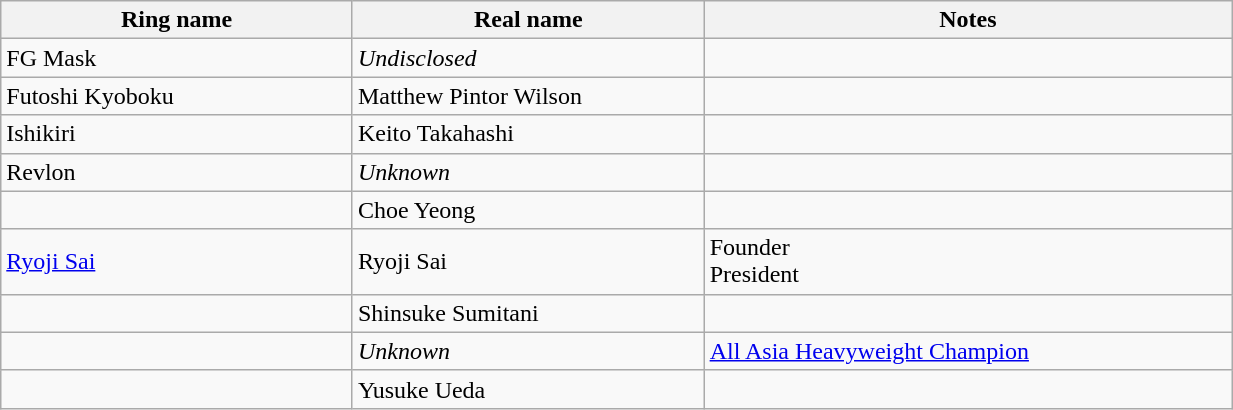<table class="wikitable sortable" align="left center" style="width:65%;">
<tr>
<th style="width:20%;">Ring name</th>
<th style="width:20%;">Real name</th>
<th style="width:30%;">Notes</th>
</tr>
<tr>
<td>FG Mask</td>
<td><em>Undisclosed</em></td>
<td></td>
</tr>
<tr>
<td>Futoshi Kyoboku</td>
<td>Matthew Pintor Wilson</td>
<td></td>
</tr>
<tr>
<td>Ishikiri</td>
<td>Keito Takahashi</td>
<td></td>
</tr>
<tr>
<td>Revlon</td>
<td><em>Unknown</em></td>
<td></td>
</tr>
<tr>
<td></td>
<td>Choe Yeong</td>
<td></td>
</tr>
<tr>
<td><a href='#'>Ryoji Sai</a></td>
<td>Ryoji Sai</td>
<td>Founder<br>President</td>
</tr>
<tr>
<td></td>
<td>Shinsuke Sumitani</td>
<td></td>
</tr>
<tr>
<td></td>
<td><em>Unknown</em></td>
<td><a href='#'>All Asia Heavyweight Champion</a></td>
</tr>
<tr>
<td></td>
<td>Yusuke Ueda</td>
<td></td>
</tr>
</table>
